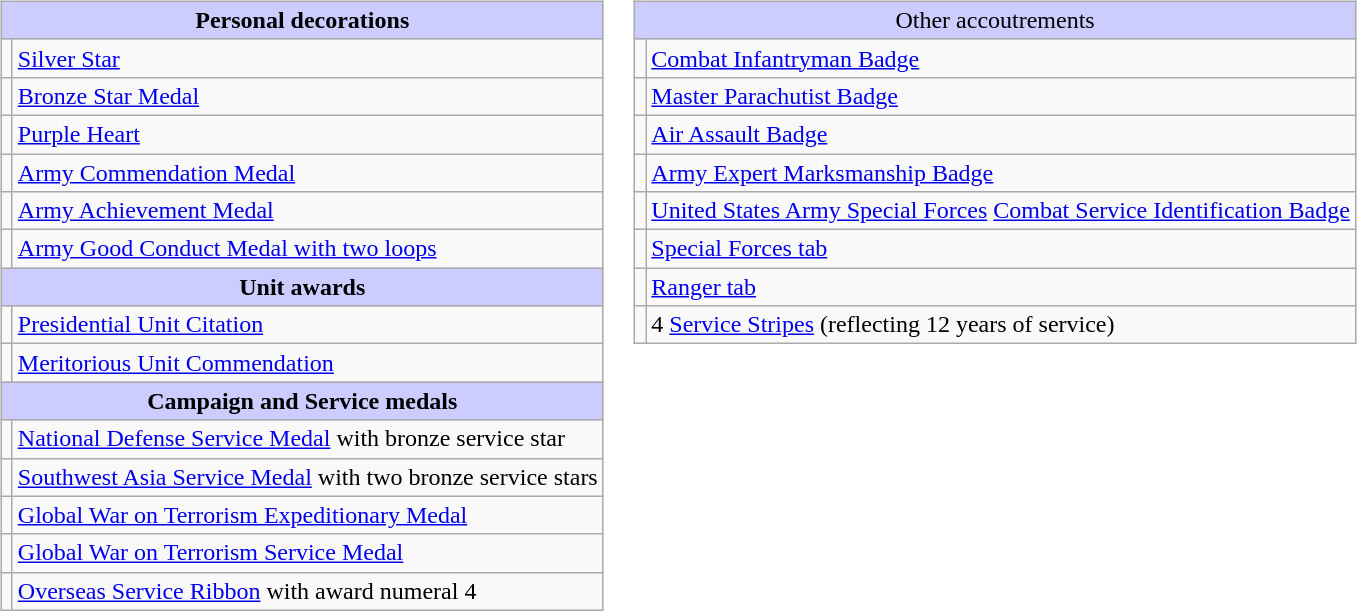<table style="width=100%;">
<tr>
<td valign="top"><br><table class="wikitable">
<tr style="background:#ccf; text-align:center;">
<td colspan=2><strong>Personal decorations</strong></td>
</tr>
<tr>
<td></td>
<td><a href='#'>Silver Star</a></td>
</tr>
<tr>
<td></td>
<td><a href='#'>Bronze Star Medal</a></td>
</tr>
<tr>
<td></td>
<td><a href='#'>Purple Heart</a></td>
</tr>
<tr>
<td></td>
<td><a href='#'>Army Commendation Medal</a></td>
</tr>
<tr>
<td></td>
<td><a href='#'>Army Achievement Medal</a></td>
</tr>
<tr>
<td></td>
<td><a href='#'>Army Good Conduct Medal with two loops</a></td>
</tr>
<tr style="background:#ccf; text-align:center;">
<td colspan=2><strong>Unit awards</strong></td>
</tr>
<tr>
<td></td>
<td><a href='#'>Presidential Unit Citation</a></td>
</tr>
<tr>
<td></td>
<td><a href='#'>Meritorious Unit Commendation</a></td>
</tr>
<tr style="background:#ccf; text-align:center;">
<td colspan=2><strong>Campaign and Service medals<em></td>
</tr>
<tr>
<td></td>
<td><a href='#'>National Defense Service Medal</a> with bronze service star</td>
</tr>
<tr>
<td></td>
<td><a href='#'>Southwest Asia Service Medal</a> with two bronze service stars</td>
</tr>
<tr>
<td></td>
<td><a href='#'>Global War on Terrorism Expeditionary Medal</a></td>
</tr>
<tr>
<td></td>
<td><a href='#'>Global War on Terrorism Service Medal</a></td>
</tr>
<tr>
<td></td>
<td><a href='#'>Overseas Service Ribbon</a> with award numeral 4</td>
</tr>
</table>
</td>
<td valign="top"><br><table class="wikitable">
<tr style="background:#ccf; text-align:center;">
<td colspan=2></strong>Other accoutrements<strong></td>
</tr>
<tr>
<td align=center></td>
<td><a href='#'>Combat Infantryman Badge</a></td>
</tr>
<tr>
<td align=center></td>
<td><a href='#'>Master Parachutist Badge</a></td>
</tr>
<tr>
<td align=center></td>
<td><a href='#'>Air Assault Badge</a></td>
</tr>
<tr>
<td align=center></td>
<td><a href='#'>Army Expert Marksmanship Badge</a></td>
</tr>
<tr>
<td align=center></td>
<td><a href='#'>United States Army Special Forces</a> <a href='#'>Combat Service Identification Badge</a></td>
</tr>
<tr>
<td align=center></td>
<td><a href='#'>Special Forces tab</a></td>
</tr>
<tr>
<td align=center></td>
<td><a href='#'>Ranger tab</a></td>
</tr>
<tr>
<td align=center></td>
<td>4 <a href='#'>Service Stripes</a> (reflecting 12 years of service)</td>
</tr>
</table>
</td>
</tr>
</table>
